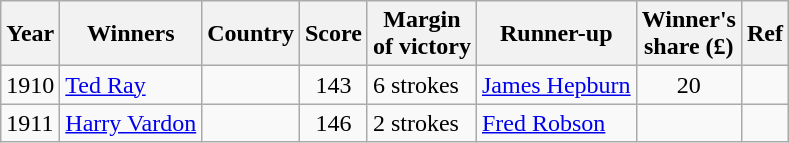<table class="wikitable">
<tr>
<th>Year</th>
<th>Winners</th>
<th>Country</th>
<th>Score</th>
<th>Margin<br>of victory</th>
<th>Runner-up</th>
<th>Winner's<br>share (£)</th>
<th>Ref</th>
</tr>
<tr>
<td>1910</td>
<td><a href='#'>Ted Ray</a></td>
<td></td>
<td align=center>143</td>
<td>6 strokes</td>
<td> <a href='#'>James Hepburn</a></td>
<td align=center>20</td>
<td></td>
</tr>
<tr>
<td>1911</td>
<td><a href='#'>Harry Vardon</a></td>
<td></td>
<td align=center>146</td>
<td>2 strokes</td>
<td> <a href='#'>Fred Robson</a></td>
<td align=center></td>
<td></td>
</tr>
</table>
